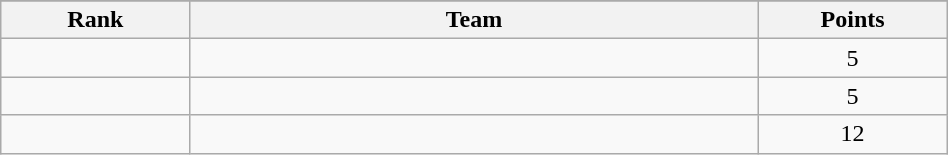<table class="wikitable" width=50%>
<tr>
</tr>
<tr>
<th width=10%>Rank</th>
<th width=30%>Team</th>
<th width=10%>Points</th>
</tr>
<tr align="center">
<td></td>
<td align="left"></td>
<td>5</td>
</tr>
<tr align="center">
<td></td>
<td align="left"></td>
<td>5</td>
</tr>
<tr align="center">
<td></td>
<td align="left"></td>
<td>12</td>
</tr>
</table>
